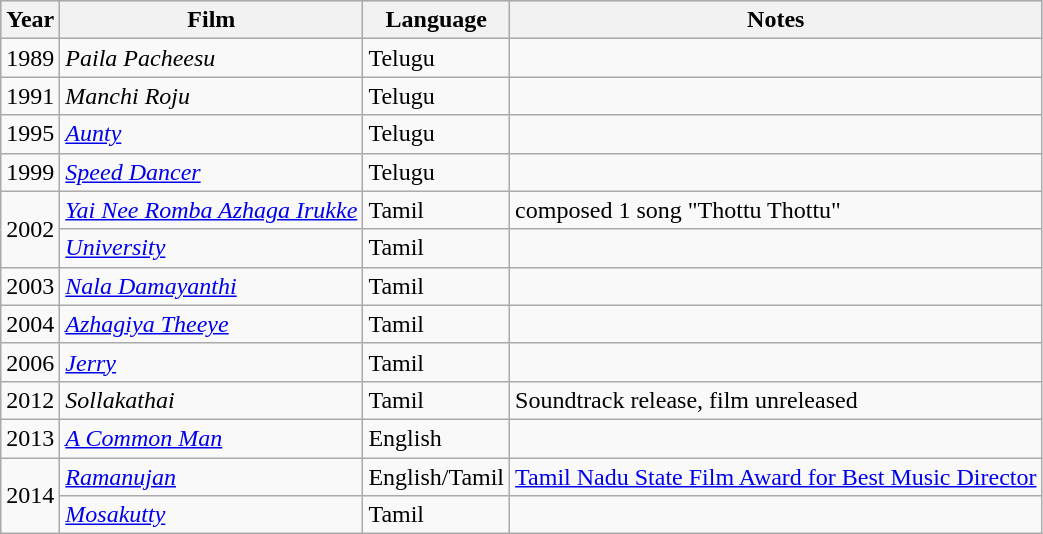<table class="wikitable">
<tr style="background:#b0c4de; text-align:center;">
<th>Year</th>
<th>Film</th>
<th>Language</th>
<th>Notes</th>
</tr>
<tr>
<td>1989</td>
<td><em>Paila Pacheesu</em></td>
<td>Telugu</td>
<td></td>
</tr>
<tr>
<td>1991</td>
<td><em>Manchi Roju</em></td>
<td>Telugu</td>
<td></td>
</tr>
<tr>
<td>1995</td>
<td><em><a href='#'>Aunty</a></em></td>
<td>Telugu</td>
<td></td>
</tr>
<tr>
<td>1999</td>
<td><em><a href='#'>Speed Dancer</a></em></td>
<td>Telugu</td>
<td></td>
</tr>
<tr>
<td rowspan="2">2002</td>
<td><em><a href='#'>Yai Nee Romba Azhaga Irukke</a></em></td>
<td>Tamil</td>
<td>composed 1 song "Thottu Thottu"</td>
</tr>
<tr>
<td><em><a href='#'>University</a></em></td>
<td>Tamil</td>
<td></td>
</tr>
<tr>
<td>2003</td>
<td><em><a href='#'>Nala Damayanthi</a></em></td>
<td>Tamil</td>
<td></td>
</tr>
<tr>
<td>2004</td>
<td><em><a href='#'>Azhagiya Theeye</a></em></td>
<td>Tamil</td>
<td></td>
</tr>
<tr>
<td>2006</td>
<td><em><a href='#'>Jerry</a></em></td>
<td>Tamil</td>
<td></td>
</tr>
<tr>
<td>2012</td>
<td><em>Sollakathai</em></td>
<td>Tamil</td>
<td>Soundtrack release, film unreleased</td>
</tr>
<tr>
<td>2013</td>
<td><em><a href='#'>A Common Man</a></em></td>
<td>English</td>
<td></td>
</tr>
<tr>
<td rowspan="2">2014</td>
<td><em><a href='#'>Ramanujan</a></em></td>
<td>English/Tamil</td>
<td><a href='#'>Tamil Nadu State Film Award for Best Music Director</a></td>
</tr>
<tr>
<td><em><a href='#'>Mosakutty</a></em></td>
<td>Tamil</td>
<td></td>
</tr>
</table>
